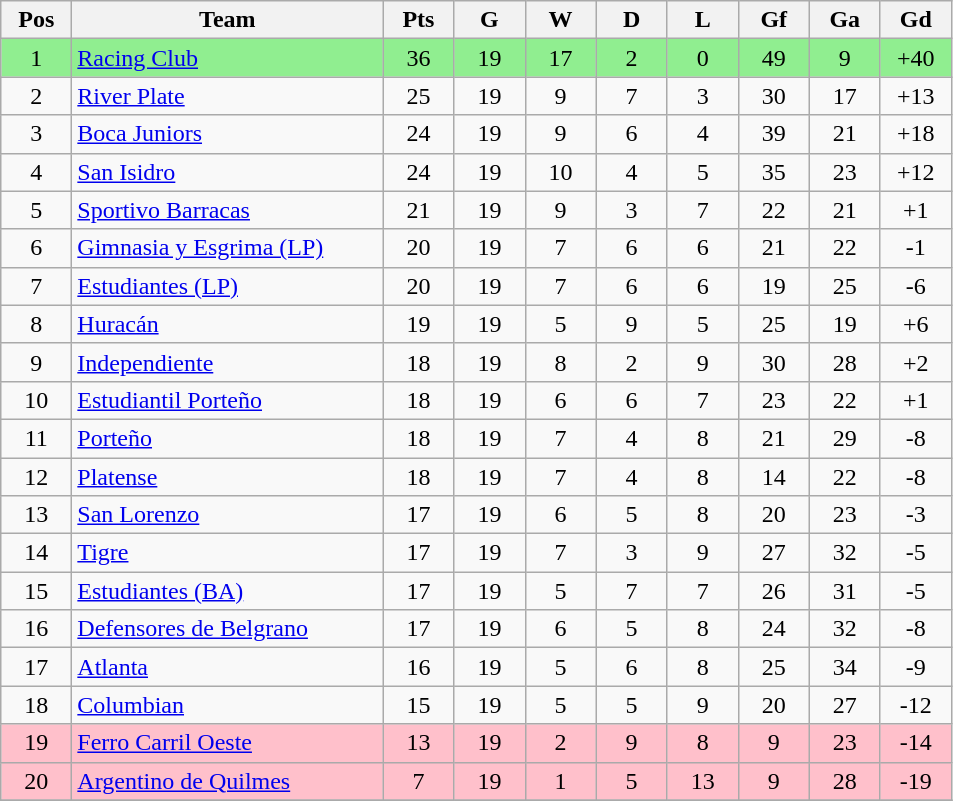<table class="wikitable" style="text-align:center">
<tr>
<th width=40px>Pos</th>
<th width=200px>Team</th>
<th width=40px>Pts</th>
<th width=40px>G</th>
<th width=40px>W</th>
<th width=40px>D</th>
<th width=40px>L</th>
<th width=40px>Gf</th>
<th width=40px>Ga</th>
<th width=40px>Gd</th>
</tr>
<tr bgcolor="lightgreen">
<td>1</td>
<td align="left"><a href='#'>Racing Club</a></td>
<td>36</td>
<td>19</td>
<td>17</td>
<td>2</td>
<td>0</td>
<td>49</td>
<td>9</td>
<td>+40</td>
</tr>
<tr>
<td>2</td>
<td align="left"><a href='#'>River Plate</a></td>
<td>25</td>
<td>19</td>
<td>9</td>
<td>7</td>
<td>3</td>
<td>30</td>
<td>17</td>
<td>+13</td>
</tr>
<tr>
<td>3</td>
<td align="left"><a href='#'>Boca Juniors</a></td>
<td>24</td>
<td>19</td>
<td>9</td>
<td>6</td>
<td>4</td>
<td>39</td>
<td>21</td>
<td>+18</td>
</tr>
<tr>
<td>4</td>
<td align="left"><a href='#'>San Isidro</a></td>
<td>24</td>
<td>19</td>
<td>10</td>
<td>4</td>
<td>5</td>
<td>35</td>
<td>23</td>
<td>+12</td>
</tr>
<tr>
<td>5</td>
<td align="left"><a href='#'>Sportivo Barracas</a></td>
<td>21</td>
<td>19</td>
<td>9</td>
<td>3</td>
<td>7</td>
<td>22</td>
<td>21</td>
<td>+1</td>
</tr>
<tr>
<td>6</td>
<td align="left"><a href='#'>Gimnasia y Esgrima (LP)</a></td>
<td>20</td>
<td>19</td>
<td>7</td>
<td>6</td>
<td>6</td>
<td>21</td>
<td>22</td>
<td>-1</td>
</tr>
<tr>
<td>7</td>
<td align="left"><a href='#'>Estudiantes (LP)</a></td>
<td>20</td>
<td>19</td>
<td>7</td>
<td>6</td>
<td>6</td>
<td>19</td>
<td>25</td>
<td>-6</td>
</tr>
<tr>
<td>8</td>
<td align="left"><a href='#'>Huracán</a></td>
<td>19</td>
<td>19</td>
<td>5</td>
<td>9</td>
<td>5</td>
<td>25</td>
<td>19</td>
<td>+6</td>
</tr>
<tr>
<td>9</td>
<td align="left"><a href='#'>Independiente</a></td>
<td>18</td>
<td>19</td>
<td>8</td>
<td>2</td>
<td>9</td>
<td>30</td>
<td>28</td>
<td>+2</td>
</tr>
<tr>
<td>10</td>
<td align="left"><a href='#'>Estudiantil Porteño</a></td>
<td>18</td>
<td>19</td>
<td>6</td>
<td>6</td>
<td>7</td>
<td>23</td>
<td>22</td>
<td>+1</td>
</tr>
<tr>
<td>11</td>
<td align="left"><a href='#'>Porteño</a></td>
<td>18</td>
<td>19</td>
<td>7</td>
<td>4</td>
<td>8</td>
<td>21</td>
<td>29</td>
<td>-8</td>
</tr>
<tr>
<td>12</td>
<td align="left"><a href='#'>Platense</a></td>
<td>18</td>
<td>19</td>
<td>7</td>
<td>4</td>
<td>8</td>
<td>14</td>
<td>22</td>
<td>-8</td>
</tr>
<tr>
<td>13</td>
<td align="left"><a href='#'>San Lorenzo</a></td>
<td>17</td>
<td>19</td>
<td>6</td>
<td>5</td>
<td>8</td>
<td>20</td>
<td>23</td>
<td>-3</td>
</tr>
<tr>
<td>14</td>
<td align="left"><a href='#'>Tigre</a></td>
<td>17</td>
<td>19</td>
<td>7</td>
<td>3</td>
<td>9</td>
<td>27</td>
<td>32</td>
<td>-5</td>
</tr>
<tr>
<td>15</td>
<td align="left"><a href='#'>Estudiantes (BA)</a></td>
<td>17</td>
<td>19</td>
<td>5</td>
<td>7</td>
<td>7</td>
<td>26</td>
<td>31</td>
<td>-5</td>
</tr>
<tr>
<td>16</td>
<td align="left"><a href='#'>Defensores de Belgrano</a></td>
<td>17</td>
<td>19</td>
<td>6</td>
<td>5</td>
<td>8</td>
<td>24</td>
<td>32</td>
<td>-8</td>
</tr>
<tr>
<td>17</td>
<td align="left"><a href='#'>Atlanta</a></td>
<td>16</td>
<td>19</td>
<td>5</td>
<td>6</td>
<td>8</td>
<td>25</td>
<td>34</td>
<td>-9</td>
</tr>
<tr>
<td>18</td>
<td align="left"><a href='#'>Columbian</a></td>
<td>15</td>
<td>19</td>
<td>5</td>
<td>5</td>
<td>9</td>
<td>20</td>
<td>27</td>
<td>-12</td>
</tr>
<tr bgcolor="pink">
<td>19</td>
<td align="left"><a href='#'>Ferro Carril Oeste</a></td>
<td>13</td>
<td>19</td>
<td>2</td>
<td>9</td>
<td>8</td>
<td>9</td>
<td>23</td>
<td>-14</td>
</tr>
<tr bgcolor="pink">
<td>20</td>
<td align="left"><a href='#'>Argentino de Quilmes</a></td>
<td>7</td>
<td>19</td>
<td>1</td>
<td>5</td>
<td>13</td>
<td>9</td>
<td>28</td>
<td>-19</td>
</tr>
<tr>
</tr>
</table>
